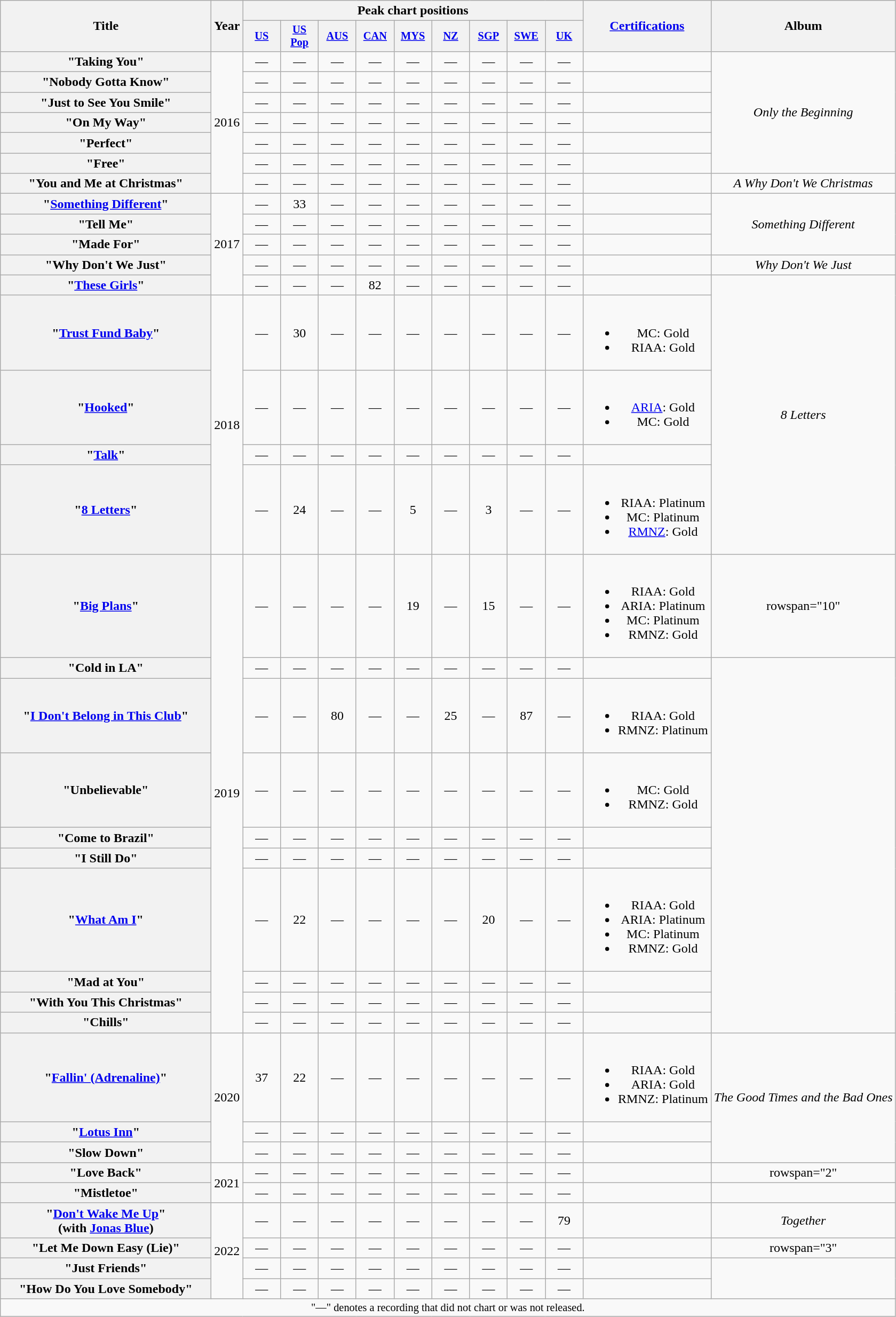<table class="wikitable plainrowheaders" style="text-align:center;">
<tr>
<th scope="col" rowspan="2" style="width:16em;">Title</th>
<th scope="col" rowspan="2" style="width:1em;">Year</th>
<th colspan="9" scope="col">Peak chart positions</th>
<th scope="col" rowspan="2"><a href='#'>Certifications</a></th>
<th scope="col" rowspan="2">Album</th>
</tr>
<tr>
<th scope="col" style="width:3em;font-size:85%;"><a href='#'>US</a><br></th>
<th scope="col" style="width:3em;font-size:85%;"><a href='#'>US<br>Pop</a><br></th>
<th scope="col" style="width:3em;font-size:85%;"><a href='#'>AUS</a><br></th>
<th scope="col" style="width:3em;font-size:85%;"><a href='#'>CAN</a><br></th>
<th scope="col" style="width:3em;font-size:85%;"><a href='#'>MYS</a><br></th>
<th scope="col" style="width:3em;font-size:85%;"><a href='#'>NZ</a><br></th>
<th scope="col" style="width:3em;font-size:85%;"><a href='#'>SGP</a><br></th>
<th scope="col" style="width:3em;font-size:85%;"><a href='#'>SWE</a><br></th>
<th scope="col" style="width:3em;font-size:85%;"><a href='#'>UK</a><br></th>
</tr>
<tr>
<th scope="row">"Taking You"</th>
<td rowspan="7">2016</td>
<td>—</td>
<td>—</td>
<td>—</td>
<td>—</td>
<td>—</td>
<td>—</td>
<td>—</td>
<td>—</td>
<td>—</td>
<td></td>
<td rowspan="6"><em>Only the Beginning</em></td>
</tr>
<tr>
<th scope="row">"Nobody Gotta Know"</th>
<td>—</td>
<td>—</td>
<td>—</td>
<td>—</td>
<td>—</td>
<td>—</td>
<td>—</td>
<td>—</td>
<td>—</td>
<td></td>
</tr>
<tr>
<th scope="row">"Just to See You Smile"</th>
<td>—</td>
<td>—</td>
<td>—</td>
<td>—</td>
<td>—</td>
<td>—</td>
<td>—</td>
<td>—</td>
<td>—</td>
<td></td>
</tr>
<tr>
<th scope="row">"On My Way"</th>
<td>—</td>
<td>—</td>
<td>—</td>
<td>—</td>
<td>—</td>
<td>—</td>
<td>—</td>
<td>—</td>
<td>—</td>
<td></td>
</tr>
<tr>
<th scope="row">"Perfect"</th>
<td>—</td>
<td>—</td>
<td>—</td>
<td>—</td>
<td>—</td>
<td>—</td>
<td>—</td>
<td>—</td>
<td>—</td>
<td></td>
</tr>
<tr>
<th scope="row">"Free"</th>
<td>—</td>
<td>—</td>
<td>—</td>
<td>—</td>
<td>—</td>
<td>—</td>
<td>—</td>
<td>—</td>
<td>—</td>
<td></td>
</tr>
<tr>
<th scope="row">"You and Me at Christmas"</th>
<td>—</td>
<td>—</td>
<td>—</td>
<td>—</td>
<td>—</td>
<td>—</td>
<td>—</td>
<td>—</td>
<td>—</td>
<td></td>
<td><em>A Why Don't We Christmas</em></td>
</tr>
<tr>
<th scope="row">"<a href='#'>Something Different</a>"</th>
<td rowspan="5">2017</td>
<td>—</td>
<td>33</td>
<td>—</td>
<td>—</td>
<td>—</td>
<td>—</td>
<td>—</td>
<td>—</td>
<td>—</td>
<td></td>
<td rowspan="3"><em>Something Different</em></td>
</tr>
<tr>
<th scope="row">"Tell Me"</th>
<td>—</td>
<td>—</td>
<td>—</td>
<td>—</td>
<td>—</td>
<td>—</td>
<td>—</td>
<td>—</td>
<td>—</td>
<td></td>
</tr>
<tr>
<th scope="row">"Made For"</th>
<td>—</td>
<td>—</td>
<td>—</td>
<td>—</td>
<td>—</td>
<td>—</td>
<td>—</td>
<td>—</td>
<td>—</td>
<td></td>
</tr>
<tr>
<th scope="row">"Why Don't We Just"</th>
<td>—</td>
<td>—</td>
<td>—</td>
<td>—</td>
<td>—</td>
<td>—</td>
<td>—</td>
<td>—</td>
<td>—</td>
<td></td>
<td><em>Why Don't We Just</em></td>
</tr>
<tr>
<th scope="row">"<a href='#'>These Girls</a>"</th>
<td>—</td>
<td>—</td>
<td>—</td>
<td>82</td>
<td>—</td>
<td>—</td>
<td>—</td>
<td>—</td>
<td>—</td>
<td></td>
<td rowspan="5"><em>8 Letters</em></td>
</tr>
<tr>
<th scope="row">"<a href='#'>Trust Fund Baby</a>"</th>
<td rowspan="4">2018</td>
<td>—</td>
<td>30</td>
<td>—</td>
<td>—</td>
<td>—</td>
<td>—</td>
<td>—</td>
<td>—</td>
<td>—</td>
<td><br><ul><li>MC: Gold</li><li>RIAA: Gold</li></ul></td>
</tr>
<tr>
<th scope="row">"<a href='#'>Hooked</a>"</th>
<td>—</td>
<td>—</td>
<td>—</td>
<td>—</td>
<td>—</td>
<td>—</td>
<td>—</td>
<td>—</td>
<td>—</td>
<td><br><ul><li><a href='#'>ARIA</a>: Gold</li><li>MC: Gold</li></ul></td>
</tr>
<tr>
<th scope="row">"<a href='#'>Talk</a>"</th>
<td>—</td>
<td>—</td>
<td>—</td>
<td>—</td>
<td>—</td>
<td>—</td>
<td>—</td>
<td>—</td>
<td>—</td>
<td></td>
</tr>
<tr>
<th scope="row">"<a href='#'>8 Letters</a>"</th>
<td>—</td>
<td>24</td>
<td>—</td>
<td>—</td>
<td>5</td>
<td>—</td>
<td>3</td>
<td>—</td>
<td>—</td>
<td><br><ul><li>RIAA: Platinum</li><li>MC: Platinum</li><li><a href='#'>RMNZ</a>: Gold</li></ul></td>
</tr>
<tr>
<th scope="row">"<a href='#'>Big Plans</a>"</th>
<td rowspan="10">2019</td>
<td>—</td>
<td>—</td>
<td>—</td>
<td>—</td>
<td>19</td>
<td>—</td>
<td>15</td>
<td>—</td>
<td>—</td>
<td><br><ul><li>RIAA: Gold</li><li>ARIA: Platinum</li><li>MC: Platinum</li><li>RMNZ: Gold</li></ul></td>
<td>rowspan="10" </td>
</tr>
<tr>
<th scope="row">"Cold in LA"</th>
<td>—</td>
<td>—</td>
<td>—</td>
<td>—</td>
<td>—</td>
<td>—</td>
<td>—</td>
<td>—</td>
<td>—</td>
<td></td>
</tr>
<tr>
<th scope="row">"<a href='#'>I Don't Belong in This Club</a>"<br></th>
<td>—</td>
<td>—</td>
<td>80</td>
<td>—</td>
<td>—</td>
<td>25</td>
<td>—</td>
<td>87</td>
<td>—</td>
<td><br><ul><li>RIAA: Gold</li><li>RMNZ: Platinum</li></ul></td>
</tr>
<tr>
<th scope="row">"Unbelievable"</th>
<td>—</td>
<td>—</td>
<td>—</td>
<td>—</td>
<td>—</td>
<td>—</td>
<td>—</td>
<td>—</td>
<td>—</td>
<td><br><ul><li>MC: Gold</li><li>RMNZ: Gold</li></ul></td>
</tr>
<tr>
<th scope="row">"Come to Brazil"</th>
<td>—</td>
<td>—</td>
<td>—</td>
<td>—</td>
<td>—</td>
<td>—</td>
<td>—</td>
<td>—</td>
<td>—</td>
<td></td>
</tr>
<tr>
<th scope="row">"I Still Do"</th>
<td>—</td>
<td>—</td>
<td>—</td>
<td>—</td>
<td>—</td>
<td>—</td>
<td>—</td>
<td>—</td>
<td>—</td>
<td></td>
</tr>
<tr>
<th scope="row">"<a href='#'>What Am I</a>"</th>
<td>—</td>
<td>22</td>
<td>—</td>
<td>—</td>
<td>—</td>
<td>—</td>
<td>20</td>
<td>—</td>
<td>—</td>
<td><br><ul><li>RIAA: Gold</li><li>ARIA: Platinum</li><li>MC: Platinum</li><li>RMNZ: Gold</li></ul></td>
</tr>
<tr>
<th scope="row">"Mad at You"</th>
<td>—</td>
<td>—</td>
<td>—</td>
<td>—</td>
<td>—</td>
<td>—</td>
<td>—</td>
<td>—</td>
<td>—</td>
<td></td>
</tr>
<tr>
<th scope="row">"With You This Christmas"</th>
<td>—</td>
<td>—</td>
<td>—</td>
<td>—</td>
<td>—</td>
<td>—</td>
<td>—</td>
<td>—</td>
<td>—</td>
<td></td>
</tr>
<tr>
<th scope="row">"Chills"</th>
<td>—</td>
<td>—</td>
<td>—</td>
<td>—</td>
<td>—</td>
<td>—</td>
<td>—</td>
<td>—</td>
<td>—</td>
<td></td>
</tr>
<tr>
<th scope="row">"<a href='#'>Fallin' (Adrenaline)</a>"</th>
<td rowspan="3">2020</td>
<td>37</td>
<td>22</td>
<td>—</td>
<td>—</td>
<td>—</td>
<td>—</td>
<td>—</td>
<td>—</td>
<td>—</td>
<td><br><ul><li>RIAA: Gold</li><li>ARIA: Gold</li><li>RMNZ: Platinum</li></ul></td>
<td rowspan="3"><em>The Good Times and the Bad Ones</em></td>
</tr>
<tr>
<th scope="row">"<a href='#'>Lotus Inn</a>"</th>
<td>—</td>
<td>—</td>
<td>—</td>
<td>—</td>
<td>—</td>
<td>—</td>
<td>—</td>
<td>—</td>
<td>—</td>
<td></td>
</tr>
<tr>
<th scope="row">"Slow Down"</th>
<td>—</td>
<td>—</td>
<td>—</td>
<td>—</td>
<td>—</td>
<td>—</td>
<td>—</td>
<td>—</td>
<td>—</td>
<td></td>
</tr>
<tr>
<th scope="row">"Love Back"</th>
<td rowspan="2">2021</td>
<td>—</td>
<td>—</td>
<td>—</td>
<td>—</td>
<td>—</td>
<td>—</td>
<td>—</td>
<td>—</td>
<td>—</td>
<td></td>
<td>rowspan="2" </td>
</tr>
<tr>
<th scope="row">"Mistletoe"</th>
<td>—</td>
<td>—</td>
<td>—</td>
<td>—</td>
<td>—</td>
<td>—</td>
<td>—</td>
<td>—</td>
<td>—</td>
<td></td>
</tr>
<tr>
<th scope="row">"<a href='#'>Don't Wake Me Up</a>"<br><span>(with <a href='#'>Jonas Blue</a>)</span></th>
<td rowspan="4">2022</td>
<td>—</td>
<td>—</td>
<td>—</td>
<td>—</td>
<td>—</td>
<td>—</td>
<td>—</td>
<td>—</td>
<td>79</td>
<td></td>
<td><em>Together</em></td>
</tr>
<tr>
<th scope="row">"Let Me Down Easy (Lie)"</th>
<td>—</td>
<td>—</td>
<td>—</td>
<td>—</td>
<td>—</td>
<td>—</td>
<td>—</td>
<td>—</td>
<td>—</td>
<td></td>
<td>rowspan="3" </td>
</tr>
<tr>
<th scope="row">"Just Friends"</th>
<td>—</td>
<td>—</td>
<td>—</td>
<td>—</td>
<td>—</td>
<td>—</td>
<td>—</td>
<td>—</td>
<td>—</td>
<td></td>
</tr>
<tr>
<th scope="row">"How Do You Love Somebody"</th>
<td>—</td>
<td>—</td>
<td>—</td>
<td>—</td>
<td>—</td>
<td>—</td>
<td>—</td>
<td>—</td>
<td>—</td>
<td></td>
</tr>
<tr>
<td colspan="13" style="font-size:85%">"—" denotes a recording that did not chart or was not released.</td>
</tr>
</table>
